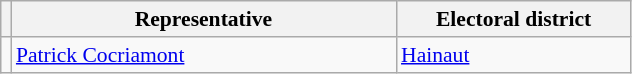<table class="sortable wikitable" style="text-align:left; font-size:90%">
<tr>
<th></th>
<th width="250">Representative</th>
<th width="150">Electoral district</th>
</tr>
<tr>
<td></td>
<td align=left><a href='#'>Patrick Cocriamont</a></td>
<td><a href='#'>Hainaut</a></td>
</tr>
</table>
